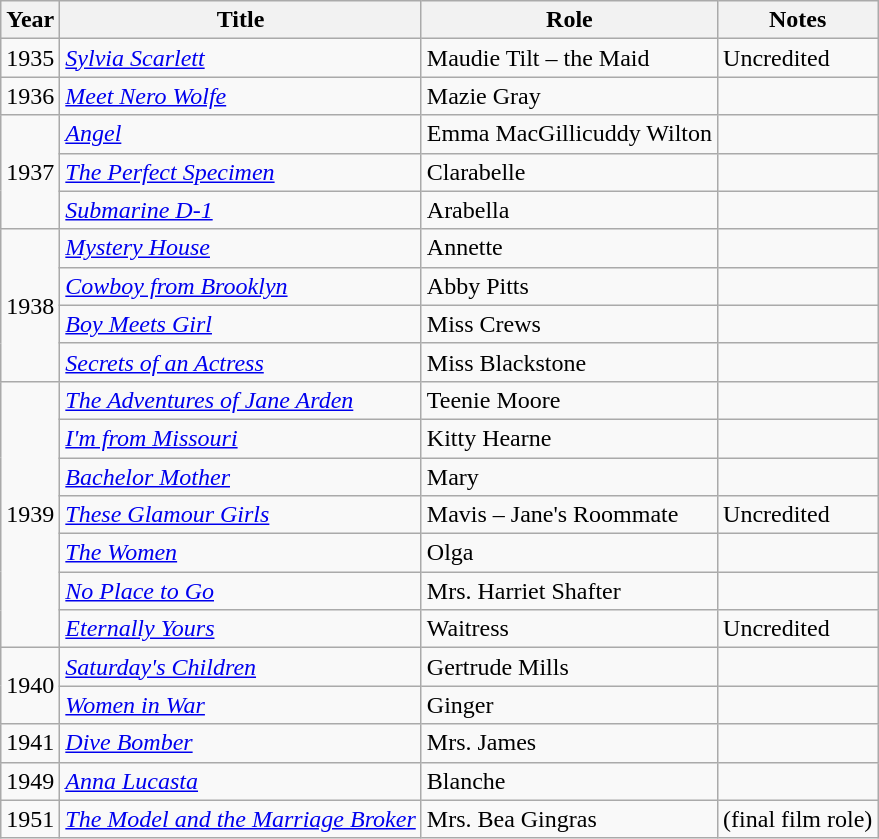<table class="wikitable">
<tr>
<th>Year</th>
<th>Title</th>
<th>Role</th>
<th>Notes</th>
</tr>
<tr>
<td>1935</td>
<td><em><a href='#'>Sylvia Scarlett</a></em></td>
<td>Maudie Tilt – the Maid</td>
<td>Uncredited</td>
</tr>
<tr>
<td>1936</td>
<td><em><a href='#'>Meet Nero Wolfe</a></em></td>
<td>Mazie Gray</td>
<td></td>
</tr>
<tr>
<td rowspan=3>1937</td>
<td><em><a href='#'>Angel</a></em></td>
<td>Emma MacGillicuddy Wilton</td>
<td></td>
</tr>
<tr>
<td><em><a href='#'>The Perfect Specimen</a></em></td>
<td>Clarabelle</td>
<td></td>
</tr>
<tr>
<td><em><a href='#'>Submarine D-1</a></em></td>
<td>Arabella</td>
<td></td>
</tr>
<tr>
<td rowspan=4>1938</td>
<td><em><a href='#'>Mystery House</a></em></td>
<td>Annette</td>
<td></td>
</tr>
<tr>
<td><em><a href='#'>Cowboy from Brooklyn</a></em></td>
<td>Abby Pitts</td>
<td></td>
</tr>
<tr>
<td><em><a href='#'>Boy Meets Girl</a></em></td>
<td>Miss Crews</td>
<td></td>
</tr>
<tr>
<td><em><a href='#'>Secrets of an Actress</a></em></td>
<td>Miss Blackstone</td>
<td></td>
</tr>
<tr>
<td rowspan=7>1939</td>
<td><em><a href='#'>The Adventures of Jane Arden</a></em></td>
<td>Teenie Moore</td>
<td></td>
</tr>
<tr>
<td><em><a href='#'>I'm from Missouri</a></em></td>
<td>Kitty Hearne</td>
<td></td>
</tr>
<tr>
<td><em><a href='#'>Bachelor Mother</a></em></td>
<td>Mary</td>
<td></td>
</tr>
<tr>
<td><em><a href='#'>These Glamour Girls</a></em></td>
<td>Mavis – Jane's Roommate</td>
<td>Uncredited</td>
</tr>
<tr>
<td><em><a href='#'>The Women</a></em></td>
<td>Olga</td>
<td></td>
</tr>
<tr>
<td><em><a href='#'>No Place to Go</a></em></td>
<td>Mrs. Harriet Shafter</td>
<td></td>
</tr>
<tr>
<td><em><a href='#'>Eternally Yours</a></em></td>
<td>Waitress</td>
<td>Uncredited</td>
</tr>
<tr>
<td rowspan=2>1940</td>
<td><em><a href='#'>Saturday's Children</a></em></td>
<td>Gertrude Mills</td>
<td></td>
</tr>
<tr>
<td><em><a href='#'>Women in War</a></em></td>
<td>Ginger</td>
<td></td>
</tr>
<tr>
<td>1941</td>
<td><em><a href='#'>Dive Bomber</a></em></td>
<td>Mrs. James</td>
<td></td>
</tr>
<tr>
<td>1949</td>
<td><em><a href='#'>Anna Lucasta</a></em></td>
<td>Blanche</td>
<td></td>
</tr>
<tr>
<td>1951</td>
<td><em><a href='#'>The Model and the Marriage Broker</a></em></td>
<td>Mrs. Bea Gingras</td>
<td>(final film role)</td>
</tr>
</table>
